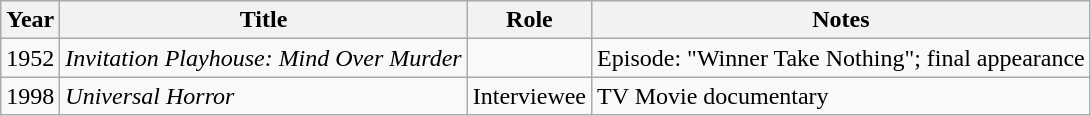<table class="wikitable sortable">
<tr>
<th>Year</th>
<th>Title</th>
<th>Role</th>
<th>Notes</th>
</tr>
<tr>
<td>1952</td>
<td><em>Invitation Playhouse: Mind Over Murder</em></td>
<td></td>
<td>Episode: "Winner Take Nothing"; final appearance</td>
</tr>
<tr>
<td>1998</td>
<td><em>Universal Horror</em></td>
<td>Interviewee</td>
<td>TV Movie documentary</td>
</tr>
</table>
